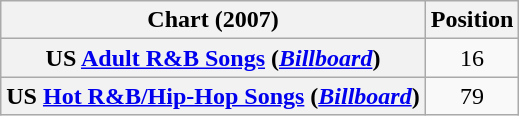<table class="wikitable sortable plainrowheaders">
<tr>
<th align="center">Chart (2007)</th>
<th align="center">Position</th>
</tr>
<tr>
<th scope="row">US <a href='#'>Adult R&B Songs</a> (<em><a href='#'>Billboard</a></em>)</th>
<td align="center">16</td>
</tr>
<tr>
<th scope="row">US <a href='#'>Hot R&B/Hip-Hop Songs</a> (<em><a href='#'>Billboard</a></em>)</th>
<td align="center">79</td>
</tr>
</table>
